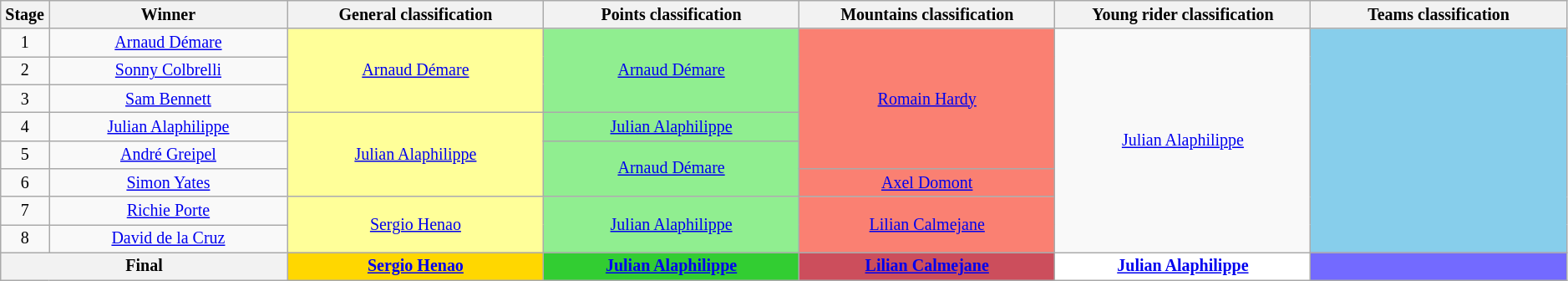<table class=wikitable style="text-align: center; font-size:smaller;">
<tr>
<th style="width:1%;">Stage</th>
<th style="width:14%;">Winner</th>
<th style="width:15%;">General classification<br></th>
<th style="width:15%;">Points classification<br></th>
<th style="width:15%;">Mountains classification<br></th>
<th style="width:15%;">Young rider classification<br></th>
<th style="width:15%;">Teams classification</th>
</tr>
<tr>
<td>1</td>
<td><a href='#'>Arnaud Démare</a></td>
<td style="background:#ffff99;" rowspan=3><a href='#'>Arnaud Démare</a></td>
<td style="background:lightgreen;" rowspan=3><a href='#'>Arnaud Démare</a></td>
<td style="background:salmon;" rowspan=5><a href='#'>Romain Hardy</a></td>
<td style="background:offwhite;" rowspan=8><a href='#'>Julian Alaphilippe</a></td>
<td style="background:skyblue;" rowspan=8></td>
</tr>
<tr>
<td>2</td>
<td><a href='#'>Sonny Colbrelli</a></td>
</tr>
<tr>
<td>3</td>
<td><a href='#'>Sam Bennett</a></td>
</tr>
<tr>
<td>4</td>
<td><a href='#'>Julian Alaphilippe</a></td>
<td style="background:#ffff99;" rowspan=3><a href='#'>Julian Alaphilippe</a></td>
<td style="background:lightgreen;"><a href='#'>Julian Alaphilippe</a></td>
</tr>
<tr>
<td>5</td>
<td><a href='#'>André Greipel</a></td>
<td style="background:lightgreen;" rowspan=2><a href='#'>Arnaud Démare</a></td>
</tr>
<tr>
<td>6</td>
<td><a href='#'>Simon Yates</a></td>
<td style="background:salmon;"><a href='#'>Axel Domont</a></td>
</tr>
<tr>
<td>7</td>
<td><a href='#'>Richie Porte</a></td>
<td style="background:#ffff99;" rowspan=2><a href='#'>Sergio Henao</a></td>
<td style="background:lightgreen;" rowspan=2><a href='#'>Julian Alaphilippe</a></td>
<td style="background:salmon;" rowspan=2><a href='#'>Lilian Calmejane</a></td>
</tr>
<tr>
<td>8</td>
<td><a href='#'>David de la Cruz</a></td>
</tr>
<tr>
<th colspan=2>Final</th>
<th style="background:gold;"><a href='#'>Sergio Henao</a></th>
<th style="background:limegreen;"><a href='#'>Julian Alaphilippe</a></th>
<th style="background:#CC4E5C;"><a href='#'>Lilian Calmejane</a></th>
<th style="background:white;"><a href='#'>Julian Alaphilippe</a></th>
<th style="background:#736aff;"></th>
</tr>
</table>
